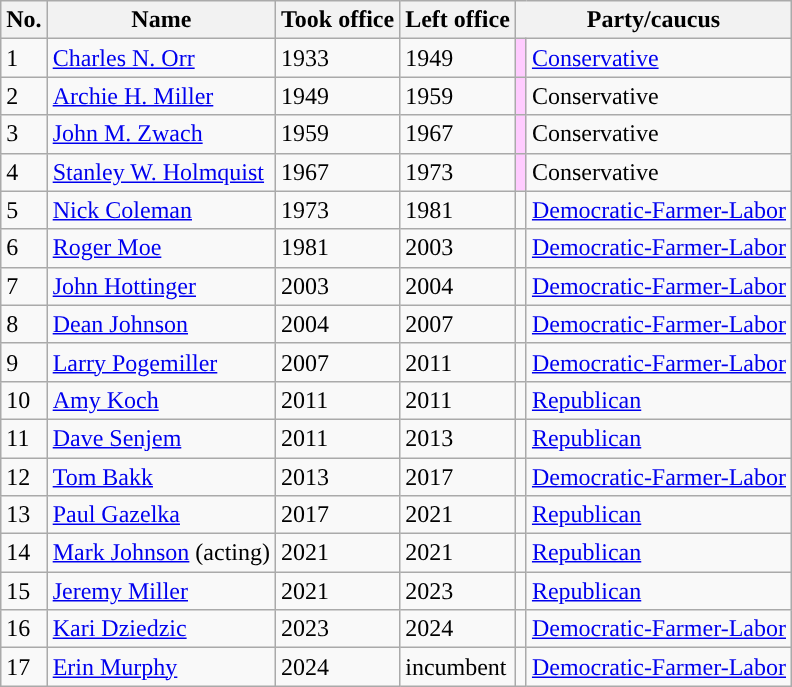<table class="wikitable sortable">
<tr>
<th>No.</th>
<th>Name</th>
<th>Took office</th>
<th>Left office</th>
<th colspan="2">Party/caucus</th>
</tr>
<tr>
<td>1</td>
<td><a href='#'>Charles N. Orr</a></td>
<td>1933</td>
<td>1949</td>
<td bgcolor="#FFCCFF"></td>
<td><a href='#'>Conservative</a></td>
</tr>
<tr>
<td>2</td>
<td><a href='#'>Archie H. Miller</a></td>
<td>1949</td>
<td>1959</td>
<td bgcolor="#FFCCFF"></td>
<td>Conservative</td>
</tr>
<tr>
<td>3</td>
<td><a href='#'>John M. Zwach</a></td>
<td>1959</td>
<td>1967</td>
<td bgcolor="#FFCCFF"></td>
<td>Conservative</td>
</tr>
<tr>
<td>4</td>
<td><a href='#'>Stanley W. Holmquist</a></td>
<td>1967</td>
<td>1973</td>
<td bgcolor="#FFCCFF"></td>
<td>Conservative</td>
</tr>
<tr>
<td>5</td>
<td><a href='#'>Nick Coleman</a></td>
<td>1973</td>
<td>1981</td>
<td style="background:"></td>
<td><a href='#'>Democratic-Farmer-Labor</a></td>
</tr>
<tr>
<td>6</td>
<td><a href='#'>Roger Moe</a></td>
<td>1981</td>
<td>2003</td>
<td style="background:"></td>
<td><a href='#'>Democratic-Farmer-Labor</a></td>
</tr>
<tr>
<td>7</td>
<td><a href='#'>John Hottinger</a></td>
<td>2003</td>
<td>2004</td>
<td style="background:"></td>
<td><a href='#'>Democratic-Farmer-Labor</a></td>
</tr>
<tr>
<td>8</td>
<td><a href='#'>Dean Johnson</a></td>
<td>2004</td>
<td>2007</td>
<td style="background:"></td>
<td><a href='#'>Democratic-Farmer-Labor</a></td>
</tr>
<tr>
<td>9</td>
<td><a href='#'>Larry Pogemiller</a></td>
<td>2007</td>
<td>2011</td>
<td style="background:"></td>
<td><a href='#'>Democratic-Farmer-Labor</a></td>
</tr>
<tr>
<td>10</td>
<td><a href='#'>Amy Koch</a></td>
<td>2011</td>
<td>2011</td>
<td style="background:"></td>
<td><a href='#'>Republican</a></td>
</tr>
<tr>
<td>11</td>
<td><a href='#'>Dave Senjem</a></td>
<td>2011</td>
<td>2013</td>
<td style="background:"></td>
<td><a href='#'>Republican</a></td>
</tr>
<tr>
<td>12</td>
<td><a href='#'>Tom Bakk</a></td>
<td>2013</td>
<td>2017</td>
<td style="background:"></td>
<td><a href='#'>Democratic-Farmer-Labor</a></td>
</tr>
<tr>
<td>13</td>
<td><a href='#'>Paul Gazelka</a></td>
<td>2017</td>
<td>2021</td>
<td style="background:"></td>
<td><a href='#'>Republican</a></td>
</tr>
<tr>
<td>14</td>
<td><a href='#'>Mark Johnson</a> (acting)</td>
<td>2021</td>
<td>2021</td>
<td style="background:"></td>
<td><a href='#'>Republican</a></td>
</tr>
<tr>
<td>15</td>
<td><a href='#'>Jeremy Miller</a></td>
<td>2021</td>
<td>2023</td>
<td style="background:"></td>
<td><a href='#'>Republican</a></td>
</tr>
<tr>
<td>16</td>
<td><a href='#'>Kari Dziedzic</a></td>
<td>2023</td>
<td>2024</td>
<td style="background:"></td>
<td><a href='#'>Democratic-Farmer-Labor</a></td>
</tr>
<tr>
<td>17</td>
<td><a href='#'>Erin Murphy</a></td>
<td>2024</td>
<td>incumbent</td>
<td style="background:"></td>
<td><a href='#'>Democratic-Farmer-Labor</a></td>
</tr>
</table>
